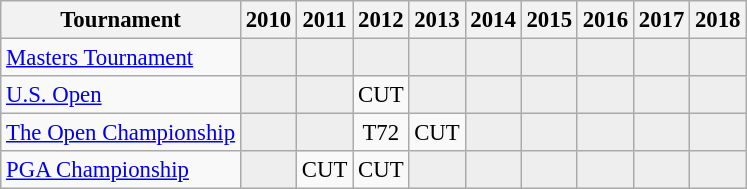<table class="wikitable" style="font-size:95%;text-align:center;">
<tr>
<th>Tournament</th>
<th>2010</th>
<th>2011</th>
<th>2012</th>
<th>2013</th>
<th>2014</th>
<th>2015</th>
<th>2016</th>
<th>2017</th>
<th>2018</th>
</tr>
<tr>
<td align=left><a href='#'>Masters Tournament</a></td>
<td style="background:#eeeeee;"></td>
<td style="background:#eeeeee;"></td>
<td style="background:#eeeeee;"></td>
<td style="background:#eeeeee;"></td>
<td style="background:#eeeeee;"></td>
<td style="background:#eeeeee;"></td>
<td style="background:#eeeeee;"></td>
<td style="background:#eeeeee;"></td>
<td style="background:#eeeeee;"></td>
</tr>
<tr>
<td align=left><a href='#'>U.S. Open</a></td>
<td style="background:#eeeeee;"></td>
<td style="background:#eeeeee;"></td>
<td>CUT</td>
<td style="background:#eeeeee;"></td>
<td style="background:#eeeeee;"></td>
<td style="background:#eeeeee;"></td>
<td style="background:#eeeeee;"></td>
<td style="background:#eeeeee;"></td>
<td style="background:#eeeeee;"></td>
</tr>
<tr>
<td align=left><a href='#'>The Open Championship</a></td>
<td style="background:#eeeeee;"></td>
<td style="background:#eeeeee;"></td>
<td>T72</td>
<td>CUT</td>
<td style="background:#eeeeee;"></td>
<td style="background:#eeeeee;"></td>
<td style="background:#eeeeee;"></td>
<td style="background:#eeeeee;"></td>
<td style="background:#eeeeee;"></td>
</tr>
<tr>
<td align=left><a href='#'>PGA Championship</a></td>
<td style="background:#eeeeee;"></td>
<td>CUT</td>
<td>CUT</td>
<td style="background:#eeeeee;"></td>
<td style="background:#eeeeee;"></td>
<td style="background:#eeeeee;"></td>
<td style="background:#eeeeee;"></td>
<td style="background:#eeeeee;"></td>
<td style="background:#eeeeee;"></td>
</tr>
</table>
